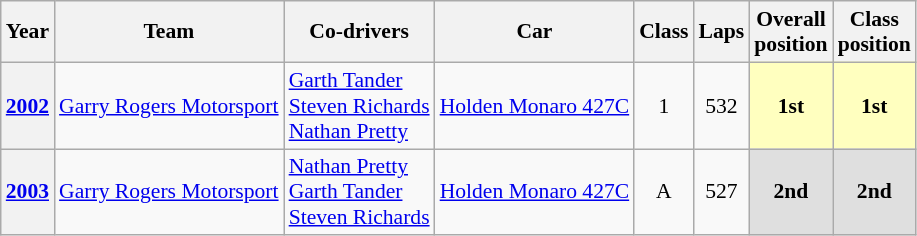<table class="wikitable" style="text-align:center; font-size:90%">
<tr>
<th>Year</th>
<th>Team</th>
<th>Co-drivers</th>
<th>Car</th>
<th>Class</th>
<th>Laps</th>
<th>Overall<br>position</th>
<th>Class<br>position</th>
</tr>
<tr>
<th><a href='#'>2002</a></th>
<td align="left"> <a href='#'>Garry Rogers Motorsport</a></td>
<td align="left"> <a href='#'>Garth Tander</a><br> <a href='#'>Steven Richards</a><br> <a href='#'>Nathan Pretty</a></td>
<td align="left"><a href='#'>Holden Monaro 427C</a></td>
<td>1</td>
<td>532</td>
<td style="background:#ffffbf;"><strong>1st</strong></td>
<td style="background:#ffffbf;"><strong>1st</strong></td>
</tr>
<tr>
<th><a href='#'>2003</a></th>
<td align="left"> <a href='#'>Garry Rogers Motorsport</a></td>
<td align="left"> <a href='#'>Nathan Pretty</a><br> <a href='#'>Garth Tander</a><br> <a href='#'>Steven Richards</a></td>
<td align="left"><a href='#'>Holden Monaro 427C</a></td>
<td>A</td>
<td>527</td>
<td style="background:#dfdfdf;"><strong>2nd</strong></td>
<td style="background:#dfdfdf;"><strong>2nd</strong></td>
</tr>
</table>
